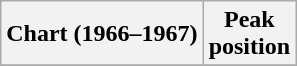<table class="wikitable sortable">
<tr>
<th>Chart (1966–1967)</th>
<th>Peak<br>position</th>
</tr>
<tr>
</tr>
</table>
